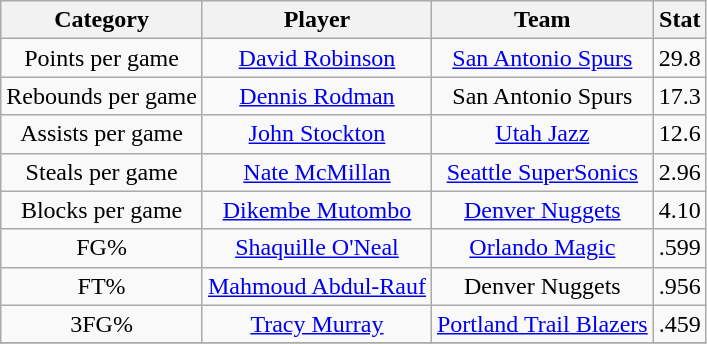<table class="wikitable" style="text-align:center">
<tr>
<th>Category</th>
<th>Player</th>
<th>Team</th>
<th>Stat</th>
</tr>
<tr>
<td>Points per game</td>
<td><a href='#'>David Robinson</a></td>
<td><a href='#'>San Antonio Spurs</a></td>
<td>29.8</td>
</tr>
<tr>
<td>Rebounds per game</td>
<td><a href='#'>Dennis Rodman</a></td>
<td>San Antonio Spurs</td>
<td>17.3</td>
</tr>
<tr>
<td>Assists per game</td>
<td><a href='#'>John Stockton</a></td>
<td><a href='#'>Utah Jazz</a></td>
<td>12.6</td>
</tr>
<tr>
<td>Steals per game</td>
<td><a href='#'>Nate McMillan</a></td>
<td><a href='#'>Seattle SuperSonics</a></td>
<td>2.96</td>
</tr>
<tr>
<td>Blocks per game</td>
<td><a href='#'>Dikembe Mutombo</a></td>
<td><a href='#'>Denver Nuggets</a></td>
<td>4.10</td>
</tr>
<tr>
<td>FG%</td>
<td><a href='#'>Shaquille O'Neal</a></td>
<td><a href='#'>Orlando Magic</a></td>
<td>.599</td>
</tr>
<tr>
<td>FT%</td>
<td><a href='#'>Mahmoud Abdul-Rauf</a></td>
<td>Denver Nuggets</td>
<td>.956</td>
</tr>
<tr>
<td>3FG%</td>
<td><a href='#'>Tracy Murray</a></td>
<td><a href='#'>Portland Trail Blazers</a></td>
<td>.459</td>
</tr>
<tr>
</tr>
</table>
